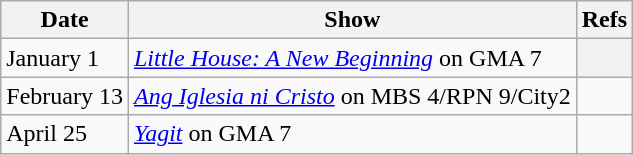<table class="wikitable">
<tr>
<th>Date</th>
<th>Show</th>
<th>Refs</th>
</tr>
<tr>
<td>January 1</td>
<td><em><a href='#'>Little House: A New Beginning</a></em> on GMA 7</td>
<th></th>
</tr>
<tr>
<td>February 13</td>
<td><em><a href='#'>Ang Iglesia ni Cristo</a></em> on MBS 4/RPN 9/City2</td>
<td></td>
</tr>
<tr>
<td>April 25</td>
<td><em><a href='#'>Yagit</a></em> on GMA 7</td>
<td></td>
</tr>
</table>
